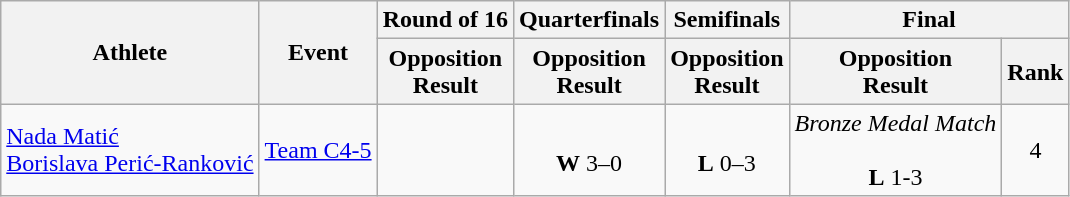<table class=wikitable>
<tr>
<th rowspan="2">Athlete</th>
<th rowspan="2">Event</th>
<th>Round of 16</th>
<th>Quarterfinals</th>
<th>Semifinals</th>
<th colspan="2">Final</th>
</tr>
<tr>
<th>Opposition<br>Result</th>
<th>Opposition<br>Result</th>
<th>Opposition<br>Result</th>
<th>Opposition<br>Result</th>
<th>Rank</th>
</tr>
<tr align=center>
<td align=left><a href='#'>Nada Matić</a><br><a href='#'>Borislava Perić-Ranković</a></td>
<td align=left><a href='#'>Team C4-5</a></td>
<td></td>
<td><br><strong>W</strong> 3–0</td>
<td><br><strong>L</strong> 0–3</td>
<td><em>Bronze Medal Match</em> <br><br><strong>L</strong> 1-3</td>
<td>4</td>
</tr>
</table>
